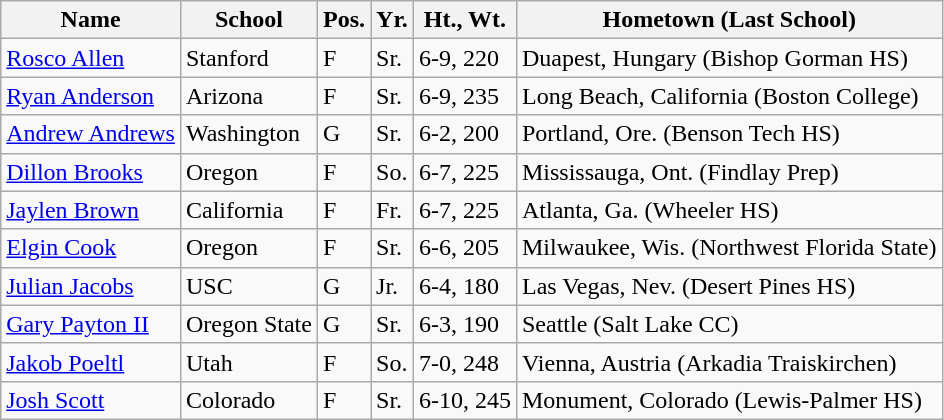<table class="wikitable">
<tr>
<th>Name</th>
<th>School</th>
<th>Pos.</th>
<th>Yr.</th>
<th>Ht., Wt.</th>
<th>Hometown (Last School)</th>
</tr>
<tr>
<td><a href='#'>Rosco Allen</a></td>
<td>Stanford</td>
<td>F</td>
<td>Sr.</td>
<td>6-9, 220</td>
<td>Duapest, Hungary (Bishop Gorman HS)</td>
</tr>
<tr>
<td><a href='#'>Ryan Anderson</a></td>
<td>Arizona</td>
<td>F</td>
<td>Sr.</td>
<td>6-9, 235</td>
<td>Long Beach, California (Boston College)</td>
</tr>
<tr>
<td><a href='#'>Andrew Andrews</a></td>
<td>Washington</td>
<td>G</td>
<td>Sr.</td>
<td>6-2, 200</td>
<td>Portland, Ore. (Benson Tech HS)</td>
</tr>
<tr>
<td><a href='#'>Dillon Brooks</a></td>
<td>Oregon</td>
<td>F</td>
<td>So.</td>
<td>6-7, 225</td>
<td>Mississauga, Ont. (Findlay Prep)</td>
</tr>
<tr>
<td><a href='#'>Jaylen Brown</a></td>
<td>California</td>
<td>F</td>
<td>Fr.</td>
<td>6-7, 225</td>
<td>Atlanta, Ga. (Wheeler HS)</td>
</tr>
<tr>
<td><a href='#'>Elgin Cook</a></td>
<td>Oregon</td>
<td>F</td>
<td>Sr.</td>
<td>6-6, 205</td>
<td>Milwaukee, Wis. (Northwest Florida State)</td>
</tr>
<tr>
<td><a href='#'>Julian Jacobs</a></td>
<td>USC</td>
<td>G</td>
<td>Jr.</td>
<td>6-4, 180</td>
<td>Las Vegas, Nev. (Desert Pines HS)</td>
</tr>
<tr>
<td><a href='#'>Gary Payton II</a></td>
<td>Oregon State</td>
<td>G</td>
<td>Sr.</td>
<td>6-3, 190</td>
<td>Seattle (Salt Lake CC)</td>
</tr>
<tr>
<td><a href='#'>Jakob Poeltl</a></td>
<td>Utah</td>
<td>F</td>
<td>So.</td>
<td>7-0, 248</td>
<td>Vienna, Austria (Arkadia Traiskirchen)</td>
</tr>
<tr>
<td><a href='#'>Josh Scott</a></td>
<td>Colorado</td>
<td>F</td>
<td>Sr.</td>
<td>6-10, 245</td>
<td>Monument, Colorado (Lewis-Palmer HS)</td>
</tr>
</table>
